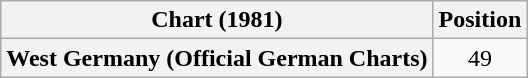<table class="wikitable plainrowheaders" style="text-align:center">
<tr>
<th>Chart (1981)</th>
<th>Position</th>
</tr>
<tr>
<th scope="row">West Germany (Official German Charts)</th>
<td>49</td>
</tr>
</table>
